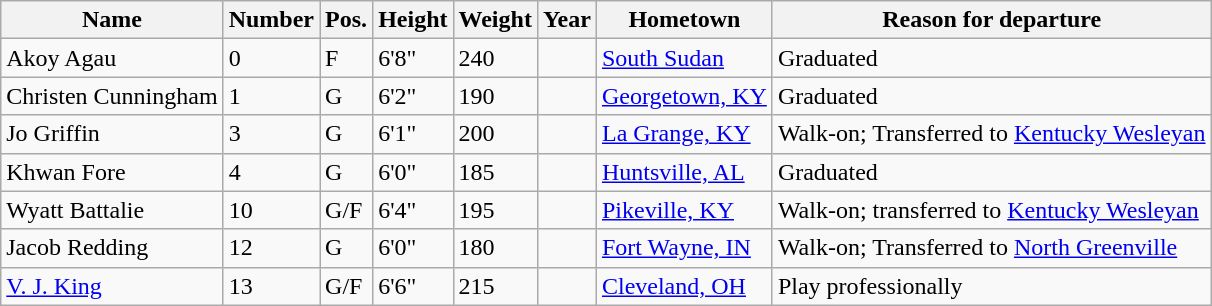<table class="wikitable sortable" border="1">
<tr>
<th>Name</th>
<th>Number</th>
<th>Pos.</th>
<th>Height</th>
<th>Weight</th>
<th>Year</th>
<th>Hometown</th>
<th class="unsortable">Reason for departure</th>
</tr>
<tr>
<td>Akoy Agau</td>
<td>0</td>
<td>F</td>
<td>6'8"</td>
<td>240</td>
<td></td>
<td><a href='#'>South Sudan</a></td>
<td>Graduated</td>
</tr>
<tr>
<td>Christen Cunningham</td>
<td>1</td>
<td>G</td>
<td>6'2"</td>
<td>190</td>
<td></td>
<td><a href='#'>Georgetown, KY</a></td>
<td>Graduated</td>
</tr>
<tr>
<td>Jo Griffin</td>
<td>3</td>
<td>G</td>
<td>6'1"</td>
<td>200</td>
<td></td>
<td><a href='#'>La Grange, KY</a></td>
<td>Walk-on; Transferred to <a href='#'>Kentucky Wesleyan</a></td>
</tr>
<tr>
<td>Khwan Fore</td>
<td>4</td>
<td>G</td>
<td>6'0"</td>
<td>185</td>
<td></td>
<td><a href='#'>Huntsville, AL</a></td>
<td>Graduated</td>
</tr>
<tr>
<td>Wyatt Battalie</td>
<td>10</td>
<td>G/F</td>
<td>6'4"</td>
<td>195</td>
<td></td>
<td><a href='#'>Pikeville, KY</a></td>
<td>Walk-on; transferred to <a href='#'>Kentucky Wesleyan</a></td>
</tr>
<tr>
<td>Jacob Redding</td>
<td>12</td>
<td>G</td>
<td>6'0"</td>
<td>180</td>
<td></td>
<td><a href='#'>Fort Wayne, IN</a></td>
<td>Walk-on; Transferred to <a href='#'>North Greenville</a></td>
</tr>
<tr>
<td><a href='#'>V. J. King</a></td>
<td>13</td>
<td>G/F</td>
<td>6'6"</td>
<td>215</td>
<td></td>
<td><a href='#'>Cleveland, OH</a></td>
<td>Play professionally</td>
</tr>
</table>
